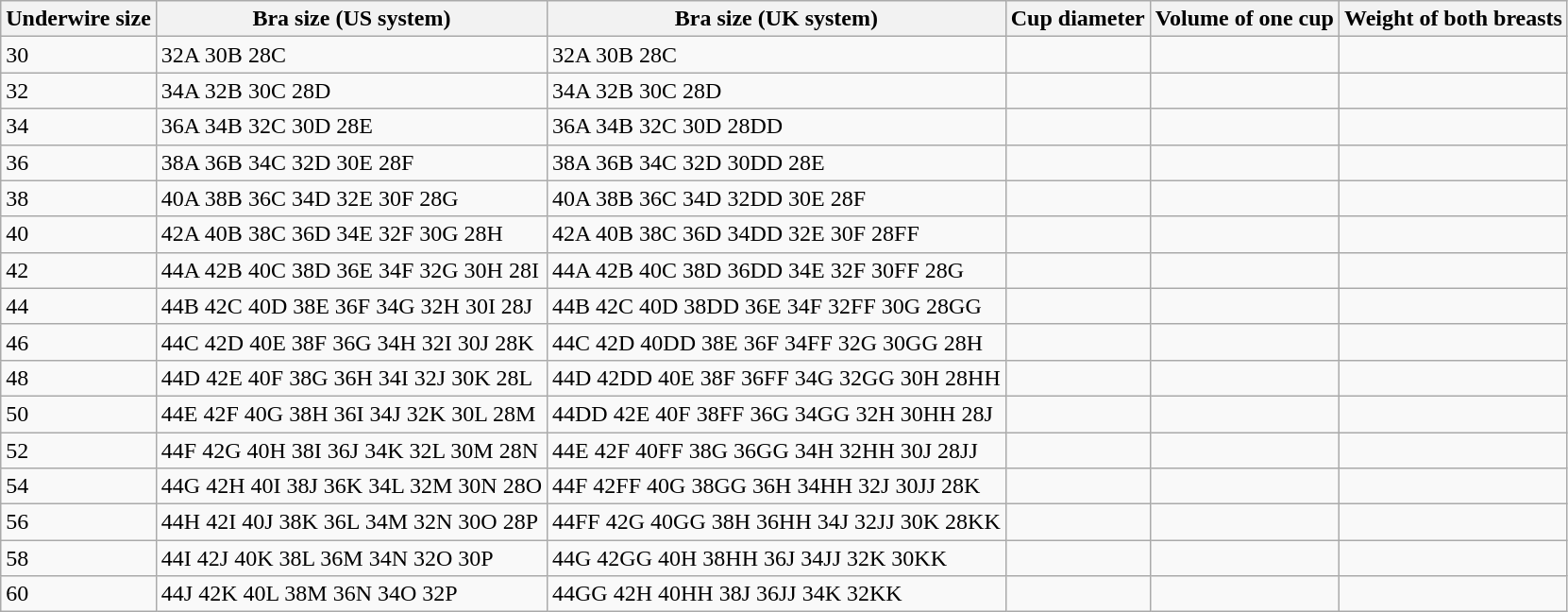<table class="wikitable">
<tr>
<th>Underwire size</th>
<th>Bra size (US system)</th>
<th>Bra size (UK system)</th>
<th>Cup diameter</th>
<th>Volume of one cup</th>
<th>Weight of both breasts</th>
</tr>
<tr>
<td>30</td>
<td>32A 30B 28C</td>
<td>32A 30B 28C</td>
<td></td>
<td></td>
<td></td>
</tr>
<tr>
<td>32</td>
<td>34A 32B 30C 28D</td>
<td>34A 32B 30C 28D</td>
<td></td>
<td></td>
<td></td>
</tr>
<tr>
<td>34</td>
<td>36A 34B 32C 30D 28E</td>
<td>36A 34B 32C 30D 28DD</td>
<td></td>
<td></td>
<td></td>
</tr>
<tr>
<td>36</td>
<td>38A 36B 34C 32D 30E 28F</td>
<td>38A 36B 34C 32D 30DD 28E</td>
<td></td>
<td></td>
<td></td>
</tr>
<tr>
<td>38</td>
<td>40A 38B 36C 34D 32E 30F 28G</td>
<td>40A 38B 36C 34D 32DD 30E 28F</td>
<td></td>
<td></td>
<td></td>
</tr>
<tr>
<td>40</td>
<td>42A 40B 38C 36D 34E 32F 30G 28H</td>
<td>42A 40B 38C 36D 34DD 32E 30F 28FF</td>
<td></td>
<td></td>
<td></td>
</tr>
<tr>
<td>42</td>
<td>44A 42B 40C 38D 36E 34F 32G 30H 28I</td>
<td>44A 42B 40C 38D 36DD 34E 32F 30FF 28G</td>
<td></td>
<td></td>
<td></td>
</tr>
<tr>
<td>44</td>
<td>44B 42C 40D 38E 36F 34G 32H 30I 28J</td>
<td>44B 42C 40D 38DD 36E 34F 32FF 30G 28GG</td>
<td></td>
<td></td>
<td></td>
</tr>
<tr>
<td>46</td>
<td>44C 42D 40E 38F 36G 34H 32I 30J 28K</td>
<td>44C 42D 40DD 38E 36F 34FF 32G 30GG 28H</td>
<td></td>
<td></td>
<td></td>
</tr>
<tr>
<td>48</td>
<td>44D 42E 40F 38G 36H 34I 32J 30K 28L</td>
<td>44D 42DD 40E 38F 36FF 34G 32GG 30H 28HH</td>
<td></td>
<td></td>
<td></td>
</tr>
<tr>
<td>50</td>
<td>44E 42F 40G 38H 36I 34J 32K 30L 28M</td>
<td>44DD 42E 40F 38FF 36G 34GG 32H 30HH 28J</td>
<td></td>
<td></td>
<td></td>
</tr>
<tr>
<td>52</td>
<td>44F 42G 40H 38I 36J 34K 32L 30M 28N</td>
<td>44E 42F 40FF 38G 36GG 34H 32HH 30J 28JJ</td>
<td></td>
<td></td>
<td></td>
</tr>
<tr>
<td>54</td>
<td>44G 42H 40I 38J 36K 34L 32M 30N 28O</td>
<td>44F 42FF 40G 38GG 36H 34HH 32J 30JJ 28K</td>
<td></td>
<td></td>
<td></td>
</tr>
<tr>
<td>56</td>
<td>44H 42I 40J 38K 36L 34M 32N 30O 28P</td>
<td>44FF 42G 40GG 38H 36HH 34J 32JJ 30K 28KK</td>
<td></td>
<td></td>
<td></td>
</tr>
<tr>
<td>58</td>
<td>44I 42J 40K 38L 36M 34N 32O 30P</td>
<td>44G 42GG 40H 38HH 36J 34JJ 32K 30KK</td>
<td></td>
<td></td>
<td></td>
</tr>
<tr>
<td>60</td>
<td>44J 42K 40L 38M 36N 34O 32P</td>
<td>44GG 42H 40HH 38J 36JJ 34K 32KK</td>
<td></td>
<td></td>
<td></td>
</tr>
</table>
